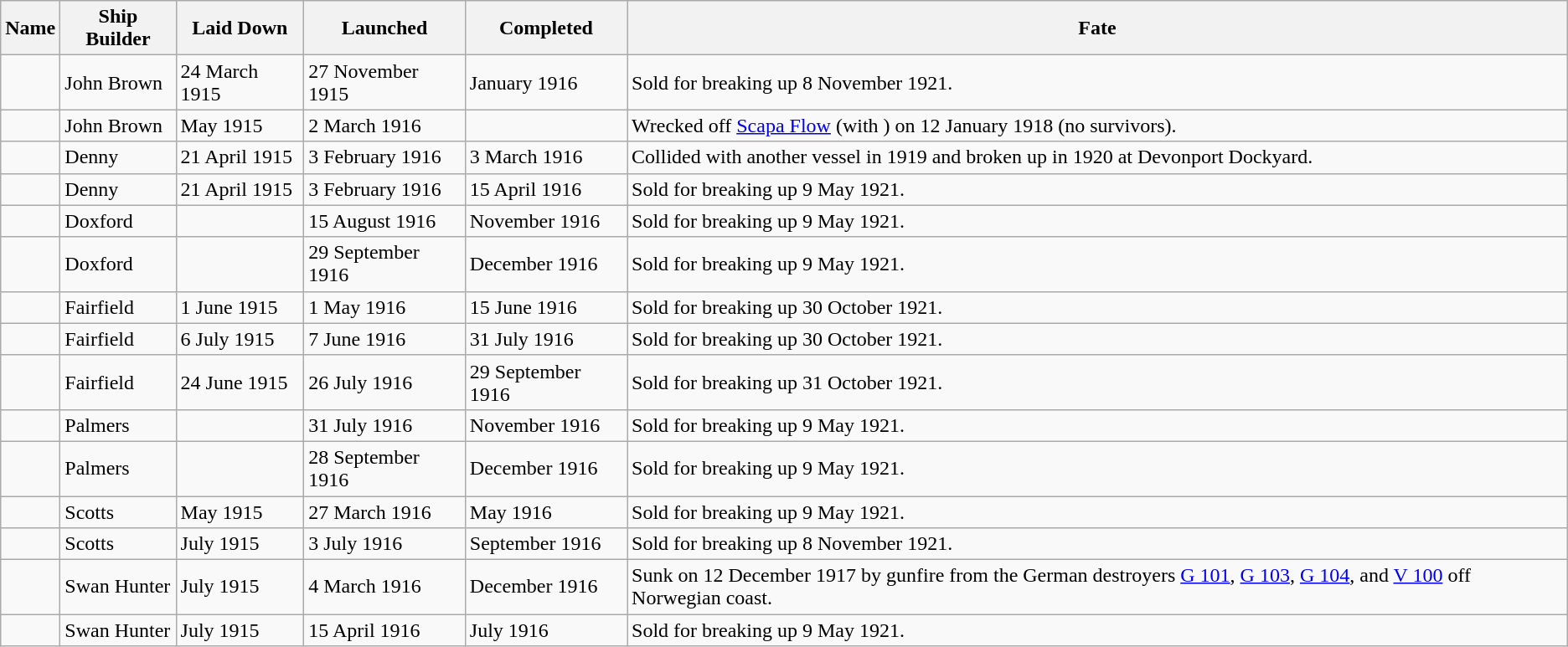<table class="wikitable">
<tr>
<th>Name</th>
<th>Ship Builder</th>
<th>Laid Down</th>
<th>Launched</th>
<th>Completed</th>
<th>Fate</th>
</tr>
<tr>
<td></td>
<td>John Brown</td>
<td>24 March 1915</td>
<td>27 November 1915</td>
<td>January 1916</td>
<td>Sold for breaking up 8 November 1921.</td>
</tr>
<tr>
<td></td>
<td>John Brown</td>
<td>May 1915</td>
<td>2 March 1916</td>
<td></td>
<td>Wrecked off <a href='#'>Scapa Flow</a> (with ) on 12 January 1918 (no survivors).</td>
</tr>
<tr>
<td></td>
<td>Denny</td>
<td>21 April 1915</td>
<td>3 February 1916</td>
<td>3 March 1916</td>
<td>Collided with another vessel in 1919 and broken up in 1920 at Devonport Dockyard.</td>
</tr>
<tr>
<td></td>
<td>Denny</td>
<td>21 April 1915</td>
<td>3 February 1916</td>
<td>15 April 1916</td>
<td>Sold for breaking up 9 May 1921.</td>
</tr>
<tr>
<td></td>
<td>Doxford</td>
<td></td>
<td>15 August 1916</td>
<td>November 1916</td>
<td>Sold for breaking up 9 May 1921.</td>
</tr>
<tr>
<td></td>
<td>Doxford</td>
<td></td>
<td>29 September 1916</td>
<td>December 1916</td>
<td>Sold for breaking up 9 May 1921.</td>
</tr>
<tr>
<td></td>
<td>Fairfield</td>
<td>1 June 1915</td>
<td>1 May 1916</td>
<td>15 June 1916</td>
<td>Sold for breaking up 30 October 1921.</td>
</tr>
<tr>
<td></td>
<td>Fairfield</td>
<td>6 July 1915</td>
<td>7 June 1916</td>
<td>31 July 1916</td>
<td>Sold for breaking up 30 October 1921.</td>
</tr>
<tr>
<td></td>
<td>Fairfield</td>
<td>24 June 1915</td>
<td>26 July 1916</td>
<td>29 September 1916</td>
<td>Sold for breaking up 31 October 1921.</td>
</tr>
<tr>
<td></td>
<td>Palmers</td>
<td></td>
<td>31 July 1916</td>
<td>November 1916</td>
<td>Sold for breaking up 9 May 1921.</td>
</tr>
<tr>
<td></td>
<td>Palmers</td>
<td></td>
<td>28 September 1916</td>
<td>December 1916</td>
<td>Sold for breaking up 9 May 1921.</td>
</tr>
<tr>
<td></td>
<td>Scotts</td>
<td>May 1915</td>
<td>27 March 1916</td>
<td>May 1916</td>
<td>Sold for breaking up 9 May 1921.</td>
</tr>
<tr>
<td></td>
<td>Scotts</td>
<td>July 1915</td>
<td>3 July 1916</td>
<td>September 1916</td>
<td>Sold for breaking up 8 November 1921.</td>
</tr>
<tr>
<td></td>
<td>Swan Hunter</td>
<td>July 1915</td>
<td>4 March 1916</td>
<td>December 1916</td>
<td>Sunk on 12 December 1917 by gunfire from the German destroyers <a href='#'>G 101</a>, <a href='#'>G 103</a>, <a href='#'>G 104</a>, and <a href='#'>V 100</a> off Norwegian coast.</td>
</tr>
<tr>
<td></td>
<td>Swan Hunter</td>
<td>July 1915</td>
<td>15 April 1916</td>
<td>July 1916</td>
<td>Sold for breaking up 9 May 1921.</td>
</tr>
</table>
